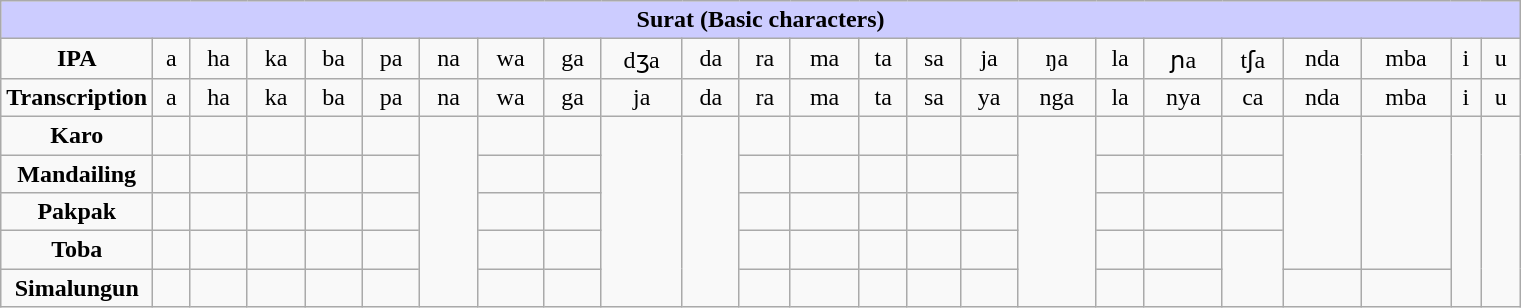<table class="wikitable">
<tr>
<td colspan="24"  style="background:#ccf; text-align:center;"><strong>Surat (Basic characters)</strong></td>
</tr>
<tr style="text-align:center;">
<td style="width:10%; text-align:center;"><strong>IPA</strong></td>
<td>a</td>
<td>ha</td>
<td>ka</td>
<td>ba</td>
<td>pa</td>
<td>na</td>
<td>wa</td>
<td>ga</td>
<td>dʒa</td>
<td>da</td>
<td>ra</td>
<td>ma</td>
<td>ta</td>
<td>sa</td>
<td>ja</td>
<td>ŋa</td>
<td>la</td>
<td>ɲa</td>
<td>tʃa</td>
<td>nda</td>
<td>mba</td>
<td>i</td>
<td>u</td>
</tr>
<tr style="text-align:center;">
<td style="width:10%; text-align:center;"><strong>Transcription</strong></td>
<td>a</td>
<td>ha</td>
<td>ka</td>
<td>ba</td>
<td>pa</td>
<td>na</td>
<td>wa</td>
<td>ga</td>
<td>ja</td>
<td>da</td>
<td>ra</td>
<td>ma</td>
<td>ta</td>
<td>sa</td>
<td>ya</td>
<td>nga</td>
<td>la</td>
<td>nya</td>
<td>ca</td>
<td>nda</td>
<td>mba</td>
<td>i</td>
<td>u</td>
</tr>
<tr style="length:20%;">
<td style="width:10%; text-align:center;"><strong>Karo</strong></td>
<td align="center"></td>
<td align="center"></td>
<td align="center"></td>
<td align="center"></td>
<td align="center"></td>
<td align="center" rowspan="5"></td>
<td align="center"></td>
<td align="center"></td>
<td align="center" rowspan="5"></td>
<td align="center" rowspan="5"></td>
<td align="center"></td>
<td align="center"></td>
<td align="center"></td>
<td align="center"></td>
<td align="center"></td>
<td align="center" rowspan="5"></td>
<td align="center"></td>
<td></td>
<td align="center"></td>
<td rowspan="4"></td>
<td rowspan="4"></td>
<td align="center" rowspan="5"></td>
<td align="center" rowspan="5"></td>
</tr>
<tr style="length:10%;">
<td style="width:10%; text-align:center;"><strong>Mandailing</strong></td>
<td align="center"></td>
<td align="center"></td>
<td align="center"></td>
<td align="center"></td>
<td align="center"></td>
<td align="center"></td>
<td align="center"></td>
<td align="center"></td>
<td align="center"></td>
<td align="center"></td>
<td align="center"></td>
<td align="center"></td>
<td align="center"></td>
<td align="center"></td>
<td align="center"></td>
</tr>
<tr style="length:10%;">
<td style="width:10%; text-align:center;"><strong>Pakpak</strong></td>
<td align="center"></td>
<td align="center"></td>
<td align="center"></td>
<td align="center"></td>
<td align="center"></td>
<td align="center"></td>
<td align="center"></td>
<td align="center"></td>
<td align="center"></td>
<td align="center"></td>
<td align="center"></td>
<td align="center"></td>
<td align="center"></td>
<td></td>
<td align="center"></td>
</tr>
<tr style="length:10%;">
<td style="width:10%; text-align:center;"><strong>Toba</strong></td>
<td align="center"></td>
<td align="center"></td>
<td align="center"></td>
<td align="center"></td>
<td align="center"></td>
<td align="center"></td>
<td align="center"></td>
<td align="center"></td>
<td align="center"></td>
<td align="center"></td>
<td align="center"></td>
<td align="center"></td>
<td align="center"></td>
<td align="center"></td>
<td align="center" rowspan="2"></td>
</tr>
<tr style="length:10%;">
<td style="width:10%; text-align:center;"><strong>Simalungun</strong></td>
<td align="center"></td>
<td align="center"></td>
<td align="center"></td>
<td align="center"></td>
<td align="center"></td>
<td align="center"></td>
<td align="center"></td>
<td align="center"></td>
<td align="center"></td>
<td align="center"></td>
<td align="center"></td>
<td align="center"></td>
<td align="center"></td>
<td align="center"></td>
<td align="center"></td>
<td align="center"></td>
</tr>
</table>
